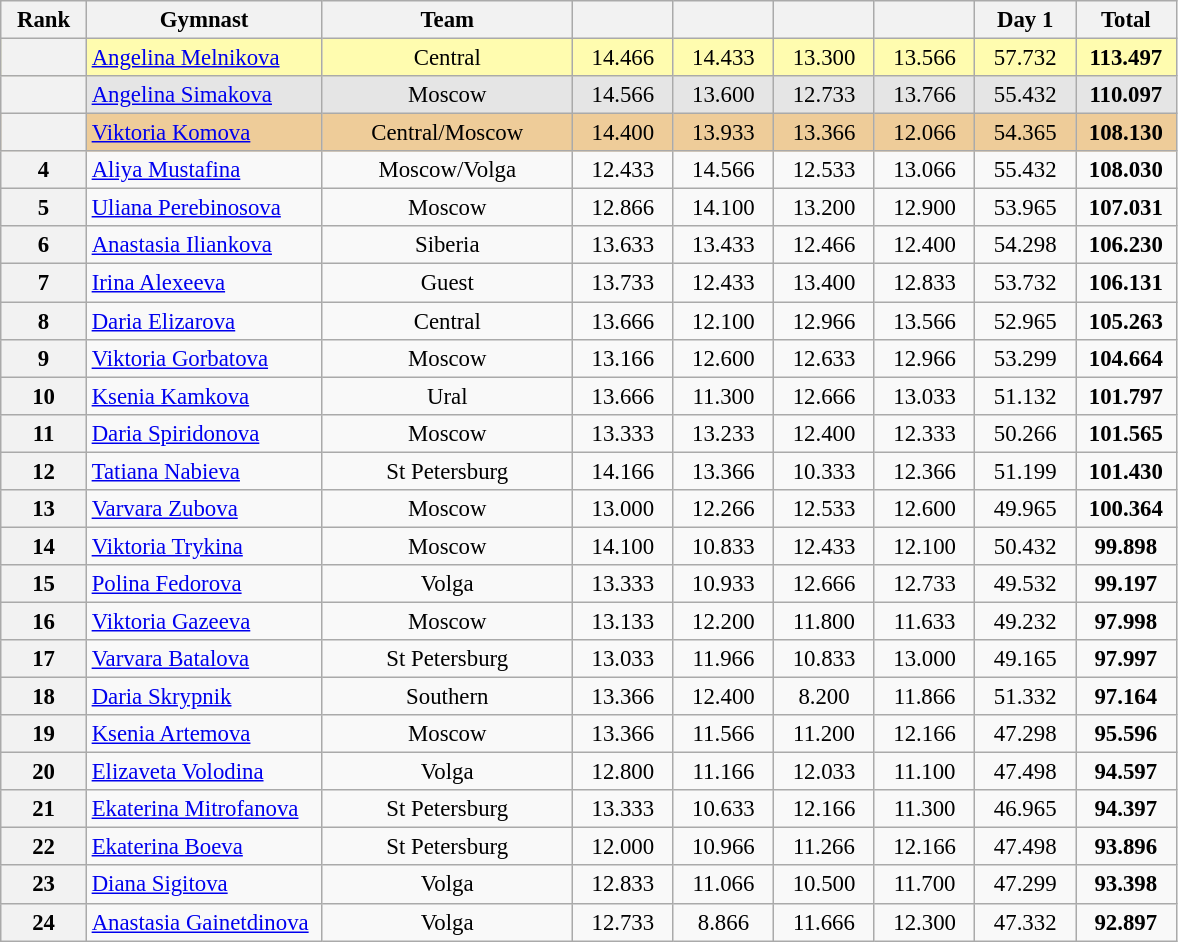<table class="wikitable sortable" style="text-align:center; font-size:95%">
<tr>
<th scope="col" style="width:50px;">Rank</th>
<th scope="col" style="width:150px;">Gymnast</th>
<th scope="col" style="width:160px;">Team</th>
<th scope="col" style="width:60px;"></th>
<th scope="col" style="width:60px;"></th>
<th scope="col" style="width:60px;"></th>
<th scope="col" style="width:60px;"></th>
<th scope="col" style="width:60px;">Day 1</th>
<th scope="col" style="width:60px;">Total</th>
</tr>
<tr style="background:#fffcaf;">
<th scope=row style="text-align:center"></th>
<td align=left><a href='#'>Angelina Melnikova</a></td>
<td>Central</td>
<td>14.466</td>
<td>14.433</td>
<td>13.300</td>
<td>13.566</td>
<td>57.732</td>
<td><strong>113.497</strong></td>
</tr>
<tr style="background:#e5e5e5;">
<th scope=row style="text-align:center"></th>
<td align=left><a href='#'>Angelina Simakova</a></td>
<td>Moscow</td>
<td>14.566</td>
<td>13.600</td>
<td>12.733</td>
<td>13.766</td>
<td>55.432</td>
<td><strong>110.097</strong></td>
</tr>
<tr style="background:#ec9;">
<th scope=row style="text-align:center"></th>
<td align=left><a href='#'>Viktoria Komova</a></td>
<td>Central/Moscow</td>
<td>14.400</td>
<td>13.933</td>
<td>13.366</td>
<td>12.066</td>
<td>54.365</td>
<td><strong>108.130</strong></td>
</tr>
<tr>
<th scope=row style="text-align:center">4</th>
<td align=left><a href='#'>Aliya Mustafina</a></td>
<td>Moscow/Volga</td>
<td>12.433</td>
<td>14.566</td>
<td>12.533</td>
<td>13.066</td>
<td>55.432</td>
<td><strong>108.030</strong></td>
</tr>
<tr>
<th scope=row style="text-align:center">5</th>
<td align=left><a href='#'>Uliana Perebinosova</a></td>
<td>Moscow</td>
<td>12.866</td>
<td>14.100</td>
<td>13.200</td>
<td>12.900</td>
<td>53.965</td>
<td><strong>107.031</strong></td>
</tr>
<tr>
<th scope=row style="text-align:center">6</th>
<td align=left><a href='#'>Anastasia Iliankova</a></td>
<td>Siberia</td>
<td>13.633</td>
<td>13.433</td>
<td>12.466</td>
<td>12.400</td>
<td>54.298</td>
<td><strong>106.230</strong></td>
</tr>
<tr>
<th scope=row style="text-align:center">7</th>
<td align=left><a href='#'>Irina Alexeeva</a></td>
<td>Guest</td>
<td>13.733</td>
<td>12.433</td>
<td>13.400</td>
<td>12.833</td>
<td>53.732</td>
<td><strong>106.131</strong></td>
</tr>
<tr>
<th scope=row style="text-align:center">8</th>
<td align=left><a href='#'>Daria Elizarova</a></td>
<td>Central</td>
<td>13.666</td>
<td>12.100</td>
<td>12.966</td>
<td>13.566</td>
<td>52.965</td>
<td><strong>105.263</strong></td>
</tr>
<tr>
<th scope=row style="text-align:center">9</th>
<td align=left><a href='#'>Viktoria Gorbatova</a></td>
<td>Moscow</td>
<td>13.166</td>
<td>12.600</td>
<td>12.633</td>
<td>12.966</td>
<td>53.299</td>
<td><strong>104.664</strong></td>
</tr>
<tr>
<th scope=row style="text-align:center">10</th>
<td align=left><a href='#'>Ksenia Kamkova</a></td>
<td>Ural</td>
<td>13.666</td>
<td>11.300</td>
<td>12.666</td>
<td>13.033</td>
<td>51.132</td>
<td><strong>101.797</strong></td>
</tr>
<tr>
<th scope=row style="text-align:center">11</th>
<td align=left><a href='#'>Daria Spiridonova</a></td>
<td>Moscow</td>
<td>13.333</td>
<td>13.233</td>
<td>12.400</td>
<td>12.333</td>
<td>50.266</td>
<td><strong>101.565</strong></td>
</tr>
<tr>
<th scope=row style="text-align:center">12</th>
<td align=left><a href='#'>Tatiana Nabieva</a></td>
<td>St Petersburg</td>
<td>14.166</td>
<td>13.366</td>
<td>10.333</td>
<td>12.366</td>
<td>51.199</td>
<td><strong>101.430</strong></td>
</tr>
<tr>
<th scope=row style="text-align:center">13</th>
<td align=left><a href='#'>Varvara Zubova</a></td>
<td>Moscow</td>
<td>13.000</td>
<td>12.266</td>
<td>12.533</td>
<td>12.600</td>
<td>49.965</td>
<td><strong>100.364</strong></td>
</tr>
<tr>
<th scope=row style="text-align:center">14</th>
<td align=left><a href='#'>Viktoria Trykina</a></td>
<td>Moscow</td>
<td>14.100</td>
<td>10.833</td>
<td>12.433</td>
<td>12.100</td>
<td>50.432</td>
<td><strong>99.898</strong></td>
</tr>
<tr>
<th scope=row style="text-align:center">15</th>
<td align=left><a href='#'>Polina Fedorova</a></td>
<td>Volga</td>
<td>13.333</td>
<td>10.933</td>
<td>12.666</td>
<td>12.733</td>
<td>49.532</td>
<td><strong>99.197</strong></td>
</tr>
<tr>
<th scope=row style="text-align:center">16</th>
<td align=left><a href='#'>Viktoria Gazeeva</a></td>
<td>Moscow</td>
<td>13.133</td>
<td>12.200</td>
<td>11.800</td>
<td>11.633</td>
<td>49.232</td>
<td><strong>97.998</strong></td>
</tr>
<tr>
<th scope=row style="text-align:center">17</th>
<td align=left><a href='#'>Varvara Batalova</a></td>
<td>St Petersburg</td>
<td>13.033</td>
<td>11.966</td>
<td>10.833</td>
<td>13.000</td>
<td>49.165</td>
<td><strong>97.997</strong></td>
</tr>
<tr>
<th scope=row style="text-align:center">18</th>
<td align=left><a href='#'>Daria Skrypnik</a></td>
<td>Southern</td>
<td>13.366</td>
<td>12.400</td>
<td>8.200</td>
<td>11.866</td>
<td>51.332</td>
<td><strong>97.164</strong></td>
</tr>
<tr>
<th scope=row style="text-align:center">19</th>
<td align=left><a href='#'>Ksenia Artemova</a></td>
<td>Moscow</td>
<td>13.366</td>
<td>11.566</td>
<td>11.200</td>
<td>12.166</td>
<td>47.298</td>
<td><strong>95.596</strong></td>
</tr>
<tr>
<th scope=row style="text-align:center">20</th>
<td align=left><a href='#'>Elizaveta Volodina</a></td>
<td>Volga</td>
<td>12.800</td>
<td>11.166</td>
<td>12.033</td>
<td>11.100</td>
<td>47.498</td>
<td><strong>94.597</strong></td>
</tr>
<tr>
<th scope=row style="text-align:center">21</th>
<td align=left><a href='#'>Ekaterina Mitrofanova</a></td>
<td>St Petersburg</td>
<td>13.333</td>
<td>10.633</td>
<td>12.166</td>
<td>11.300</td>
<td>46.965</td>
<td><strong>94.397</strong></td>
</tr>
<tr>
<th scope=row style="text-align:center">22</th>
<td align=left><a href='#'>Ekaterina Boeva</a></td>
<td>St Petersburg</td>
<td>12.000</td>
<td>10.966</td>
<td>11.266</td>
<td>12.166</td>
<td>47.498</td>
<td><strong>93.896</strong></td>
</tr>
<tr>
<th scope=row style="text-align:center">23</th>
<td align=left><a href='#'>Diana Sigitova</a></td>
<td>Volga</td>
<td>12.833</td>
<td>11.066</td>
<td>10.500</td>
<td>11.700</td>
<td>47.299</td>
<td><strong>93.398</strong></td>
</tr>
<tr>
<th scope=row style="text-align:center">24</th>
<td align=left><a href='#'>Anastasia Gainetdinova</a></td>
<td>Volga</td>
<td>12.733</td>
<td>8.866</td>
<td>11.666</td>
<td>12.300</td>
<td>47.332</td>
<td><strong>92.897</strong></td>
</tr>
</table>
